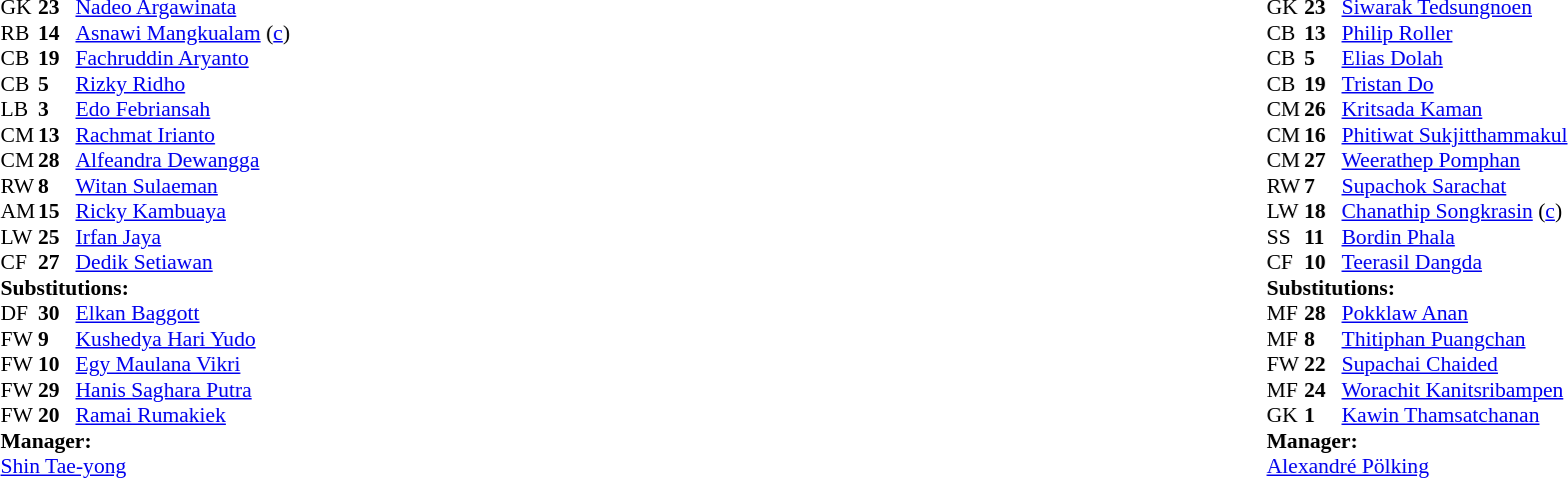<table width="100%">
<tr>
<td valign="top" width="40%"><br><table style="font-size:90%" cellspacing="0" cellpadding="0">
<tr>
<th width=25></th>
<th width=25></th>
</tr>
<tr>
<td>GK</td>
<td><strong>23</strong></td>
<td><a href='#'>Nadeo Argawinata</a></td>
</tr>
<tr>
<td>RB</td>
<td><strong>14</strong></td>
<td><a href='#'>Asnawi Mangkualam</a> (<a href='#'>c</a>)</td>
</tr>
<tr>
<td>CB</td>
<td><strong>19</strong></td>
<td><a href='#'>Fachruddin Aryanto</a></td>
<td></td>
<td></td>
</tr>
<tr>
<td>CB</td>
<td><strong>5</strong></td>
<td><a href='#'>Rizky Ridho</a></td>
</tr>
<tr>
<td>LB</td>
<td><strong>3</strong></td>
<td><a href='#'>Edo Febriansah</a></td>
<td></td>
<td></td>
</tr>
<tr>
<td>CM</td>
<td><strong>13</strong></td>
<td><a href='#'>Rachmat Irianto</a></td>
<td></td>
<td></td>
</tr>
<tr>
<td>CM</td>
<td><strong>28</strong></td>
<td><a href='#'>Alfeandra Dewangga</a></td>
</tr>
<tr>
<td>RW</td>
<td><strong>8</strong></td>
<td><a href='#'>Witan Sulaeman</a></td>
</tr>
<tr>
<td>AM</td>
<td><strong>15</strong></td>
<td><a href='#'>Ricky Kambuaya</a></td>
<td></td>
<td></td>
</tr>
<tr>
<td>LW</td>
<td><strong>25</strong></td>
<td><a href='#'>Irfan Jaya</a></td>
<td></td>
<td></td>
</tr>
<tr>
<td>CF</td>
<td><strong>27</strong></td>
<td><a href='#'>Dedik Setiawan</a></td>
<td></td>
</tr>
<tr>
<td colspan=3><strong>Substitutions:</strong></td>
</tr>
<tr>
<td>DF</td>
<td><strong>30</strong></td>
<td><a href='#'>Elkan Baggott</a></td>
<td></td>
<td></td>
</tr>
<tr>
<td>FW</td>
<td><strong>9</strong></td>
<td><a href='#'>Kushedya Hari Yudo</a></td>
<td></td>
<td></td>
</tr>
<tr>
<td>FW</td>
<td><strong>10</strong></td>
<td><a href='#'>Egy Maulana Vikri</a></td>
<td></td>
<td></td>
</tr>
<tr>
<td>FW</td>
<td><strong>29</strong></td>
<td><a href='#'>Hanis Saghara Putra</a></td>
<td></td>
<td></td>
</tr>
<tr>
<td>FW</td>
<td><strong>20</strong></td>
<td><a href='#'>Ramai Rumakiek</a></td>
<td></td>
<td></td>
</tr>
<tr>
<td colspan=3><strong>Manager:</strong></td>
</tr>
<tr>
<td colspan=3> <a href='#'>Shin Tae-yong</a></td>
</tr>
</table>
</td>
<td valign="top"></td>
<td valign="top" width="50%"><br><table style="font-size:90%; margin:auto" cellspacing="0" cellpadding="0">
<tr>
<th width=25></th>
<th width=25></th>
</tr>
<tr>
<td>GK</td>
<td><strong>23</strong></td>
<td><a href='#'>Siwarak Tedsungnoen</a></td>
<td></td>
<td></td>
</tr>
<tr>
<td>CB</td>
<td><strong>13</strong></td>
<td><a href='#'>Philip Roller</a></td>
</tr>
<tr>
<td>CB</td>
<td><strong>5</strong></td>
<td><a href='#'>Elias Dolah</a></td>
<td></td>
<td></td>
</tr>
<tr>
<td>CB</td>
<td><strong>19</strong></td>
<td><a href='#'>Tristan Do</a></td>
<td></td>
</tr>
<tr>
<td>CM</td>
<td><strong>26</strong></td>
<td><a href='#'>Kritsada Kaman</a></td>
</tr>
<tr>
<td>CM</td>
<td><strong>16</strong></td>
<td><a href='#'>Phitiwat Sukjitthammakul</a></td>
<td></td>
<td></td>
</tr>
<tr>
<td>CM</td>
<td><strong>27</strong></td>
<td><a href='#'>Weerathep Pomphan</a></td>
</tr>
<tr>
<td>RW</td>
<td><strong>7</strong></td>
<td><a href='#'>Supachok Sarachat</a></td>
</tr>
<tr>
<td>LW</td>
<td><strong>18</strong></td>
<td><a href='#'>Chanathip Songkrasin</a> (<a href='#'>c</a>)</td>
<td></td>
<td></td>
</tr>
<tr>
<td>SS</td>
<td><strong>11</strong></td>
<td><a href='#'>Bordin Phala</a></td>
</tr>
<tr>
<td>CF</td>
<td><strong>10</strong></td>
<td><a href='#'>Teerasil Dangda</a></td>
<td></td>
<td></td>
</tr>
<tr>
<td colspan=3><strong>Substitutions:</strong></td>
</tr>
<tr>
<td>MF</td>
<td><strong>28</strong></td>
<td><a href='#'>Pokklaw Anan</a></td>
<td></td>
<td></td>
</tr>
<tr>
<td>MF</td>
<td><strong>8</strong></td>
<td><a href='#'>Thitiphan Puangchan</a></td>
<td></td>
<td></td>
</tr>
<tr>
<td>FW</td>
<td><strong>22</strong></td>
<td><a href='#'>Supachai Chaided</a></td>
<td></td>
<td></td>
</tr>
<tr>
<td>MF</td>
<td><strong>24</strong></td>
<td><a href='#'>Worachit Kanitsribampen</a></td>
<td></td>
<td></td>
</tr>
<tr>
<td>GK</td>
<td><strong>1</strong></td>
<td><a href='#'>Kawin Thamsatchanan</a></td>
<td></td>
<td></td>
</tr>
<tr>
<td colspan=3><strong>Manager:</strong></td>
</tr>
<tr>
<td colspan=3> <a href='#'>Alexandré Pölking</a></td>
</tr>
</table>
</td>
</tr>
</table>
